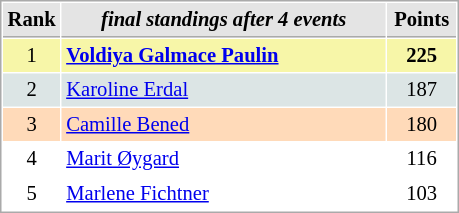<table cellspacing="1" cellpadding="3" style="border:1px solid #AAAAAA;font-size:86%">
<tr style="background-color: #E4E4E4;">
<th style="border-bottom:1px solid #AAAAAA; width: 10px;">Rank</th>
<th style="border-bottom:1px solid #AAAAAA; width: 210px;"><em>final standings after 4 events</em></th>
<th style="border-bottom:1px solid #AAAAAA; width: 40px;">Points</th>
</tr>
<tr style="background:#f7f6a8;">
<td align=center>1</td>
<td> <strong><a href='#'>Voldiya Galmace Paulin</a></strong> </td>
<td align=center><strong>225</strong></td>
</tr>
<tr style="background:#dce5e5;">
<td align=center>2</td>
<td> <a href='#'>Karoline Erdal</a></td>
<td align=center>187</td>
</tr>
<tr style="background:#ffdab9;">
<td align=center>3</td>
<td> <a href='#'>Camille Bened</a></td>
<td align=center>180</td>
</tr>
<tr>
<td align=center>4</td>
<td> <a href='#'>Marit Øygard</a></td>
<td align=center>116</td>
</tr>
<tr>
<td align=center>5</td>
<td> <a href='#'>Marlene Fichtner</a></td>
<td align=center>103</td>
</tr>
</table>
